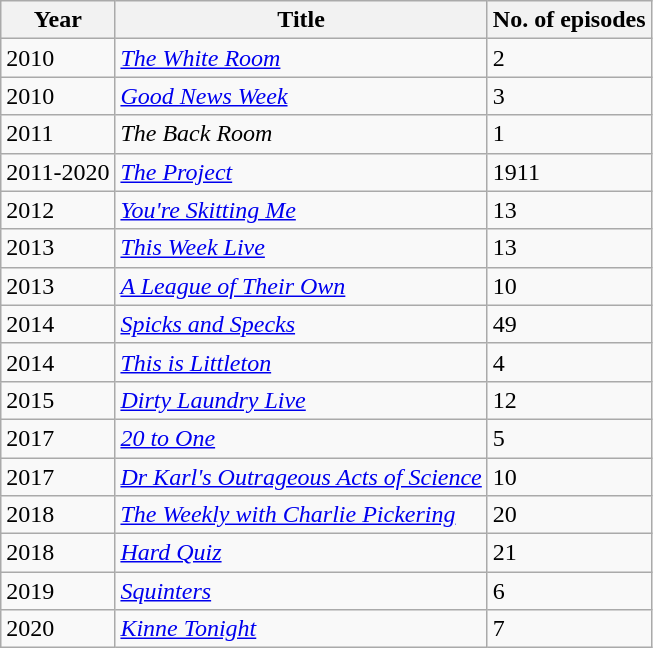<table class="wikitable" style="font-size: 100%;">
<tr>
<th>Year</th>
<th>Title</th>
<th>No. of episodes</th>
</tr>
<tr>
<td rowspan="1">2010</td>
<td><em><a href='#'>The White Room</a></em></td>
<td>2</td>
</tr>
<tr>
<td rowspan="1">2010</td>
<td><em><a href='#'>Good News Week</a></em></td>
<td>3</td>
</tr>
<tr>
<td>2011</td>
<td><em>The Back Room</em></td>
<td>1</td>
</tr>
<tr>
<td>2011-2020</td>
<td><em><a href='#'>The Project</a></em></td>
<td>1911</td>
</tr>
<tr>
<td>2012</td>
<td><em><a href='#'>You're Skitting Me</a></em></td>
<td>13</td>
</tr>
<tr>
<td>2013</td>
<td><em><a href='#'>This Week Live</a></em></td>
<td>13</td>
</tr>
<tr>
<td>2013</td>
<td><em><a href='#'>A League of Their Own</a></em></td>
<td>10</td>
</tr>
<tr>
<td>2014</td>
<td><em><a href='#'>Spicks and Specks</a></em></td>
<td>49</td>
</tr>
<tr>
<td>2014</td>
<td><em><a href='#'>This is Littleton</a></em></td>
<td>4</td>
</tr>
<tr>
<td>2015</td>
<td><em><a href='#'>Dirty Laundry Live</a></em></td>
<td>12</td>
</tr>
<tr>
<td>2017</td>
<td><em><a href='#'>20 to One</a></em></td>
<td>5</td>
</tr>
<tr>
<td>2017</td>
<td><em><a href='#'>Dr Karl's Outrageous Acts of Science</a></em></td>
<td>10</td>
</tr>
<tr>
<td>2018</td>
<td><em><a href='#'>The Weekly with Charlie Pickering</a></em></td>
<td>20</td>
</tr>
<tr>
<td>2018</td>
<td><em><a href='#'>Hard Quiz</a></em></td>
<td>21</td>
</tr>
<tr>
<td>2019</td>
<td><em><a href='#'>Squinters</a></em></td>
<td>6</td>
</tr>
<tr>
<td>2020</td>
<td><em><a href='#'>Kinne Tonight</a></em></td>
<td>7</td>
</tr>
</table>
